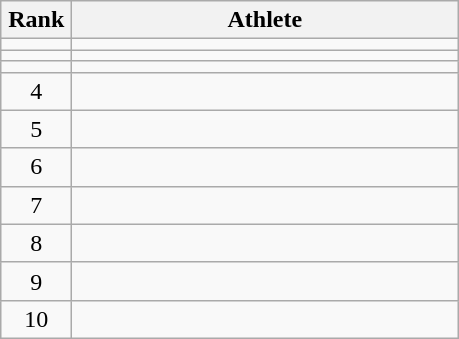<table class="wikitable" style="text-align: center;">
<tr>
<th width=40>Rank</th>
<th width=250>Athlete</th>
</tr>
<tr>
<td></td>
<td align=left></td>
</tr>
<tr>
<td></td>
<td align=left></td>
</tr>
<tr>
<td></td>
<td align=left></td>
</tr>
<tr>
<td>4</td>
<td align=left></td>
</tr>
<tr>
<td>5</td>
<td align=left></td>
</tr>
<tr>
<td>6</td>
<td align=left></td>
</tr>
<tr>
<td>7</td>
<td align=left></td>
</tr>
<tr>
<td>8</td>
<td align=left></td>
</tr>
<tr>
<td>9</td>
<td align=left></td>
</tr>
<tr>
<td>10</td>
<td align=left></td>
</tr>
</table>
